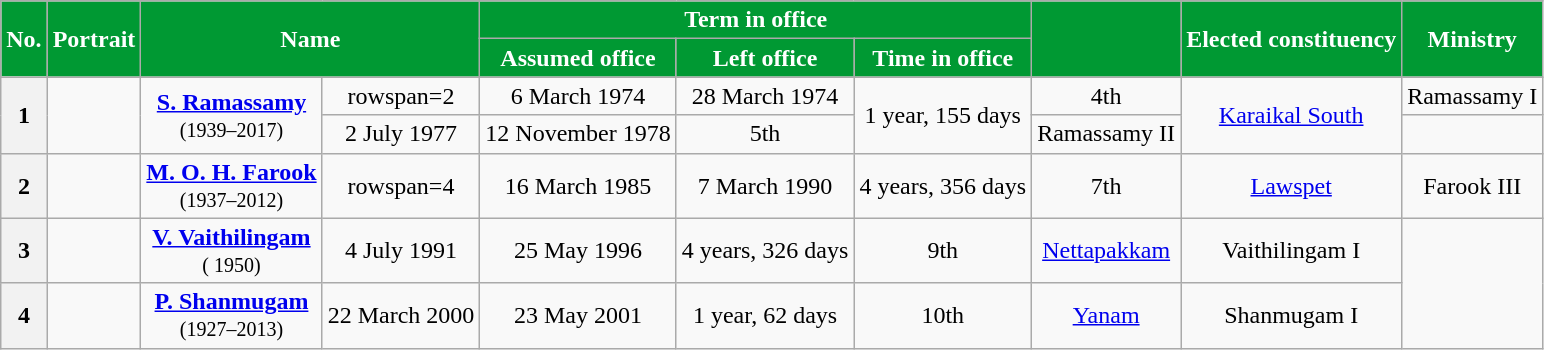<table class="wikitable sortable" style="text-align:center;">
<tr>
<th rowspan=2 style="background-color:#009933;color:white">No.</th>
<th rowspan=2 style="background-color:#009933;color:white">Portrait</th>
<th rowspan=2 colspan=2 style="background-color:#009933;color:white">Name<br></th>
<th colspan=3 style="background-color:#009933;color:white">Term in office</th>
<th rowspan=2 style="background-color:#009933;color:white"><a href='#'></a><br></th>
<th rowspan=2 style="background-color:#009933;color:white">Elected constituency</th>
<th rowspan=2 style="background-color:#009933;color:white">Ministry</th>
</tr>
<tr>
<th style="background-color:#009933;color:white">Assumed office</th>
<th style="background-color:#009933;color:white">Left office</th>
<th style="background-color:#009933;color:white">Time in office</th>
</tr>
<tr>
<th rowspan=2>1</th>
<td rowspan=2></td>
<td rowspan=2><strong><a href='#'>S. Ramassamy</a></strong><br><small>(1939–2017)</small></td>
<td>rowspan=2 </td>
<td>6 March 1974</td>
<td>28 March 1974</td>
<td rowspan=2>1 year, 155 days</td>
<td>4th<br></td>
<td rowspan=2><a href='#'>Karaikal South</a></td>
<td>Ramassamy I</td>
</tr>
<tr>
<td>2 July 1977</td>
<td>12 November 1978</td>
<td>5th<br></td>
<td>Ramassamy II</td>
</tr>
<tr>
<th>2</th>
<td></td>
<td><strong><a href='#'>M. O. H. Farook</a></strong><br><small>(1937–2012)</small></td>
<td>rowspan=4 </td>
<td>16 March 1985</td>
<td>7 March 1990</td>
<td>4 years, 356 days</td>
<td>7th<br></td>
<td><a href='#'>Lawspet</a></td>
<td>Farook III</td>
</tr>
<tr>
<th>3</th>
<td></td>
<td><strong><a href='#'>V. Vaithilingam</a></strong><br><small>( 1950)</small></td>
<td>4 July 1991</td>
<td>25 May 1996</td>
<td>4 years, 326 days</td>
<td>9th<br></td>
<td><a href='#'>Nettapakkam</a></td>
<td>Vaithilingam I</td>
</tr>
<tr>
<th>4</th>
<td></td>
<td><strong><a href='#'>P. Shanmugam</a></strong><br><small>(1927–2013)</small></td>
<td>22 March 2000</td>
<td>23 May 2001</td>
<td>1 year, 62 days</td>
<td>10th<br></td>
<td><a href='#'>Yanam</a></td>
<td>Shanmugam I</td>
</tr>
</table>
